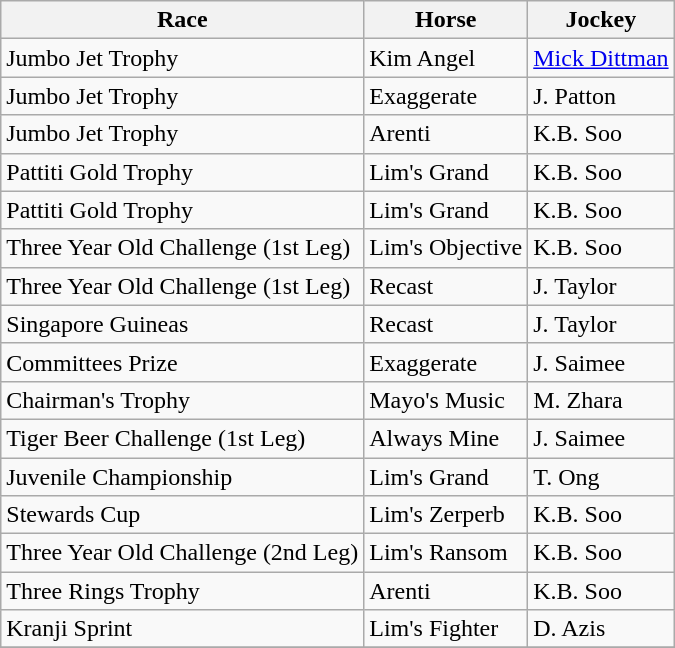<table class="wikitable">
<tr>
<th>Race</th>
<th>Horse</th>
<th>Jockey</th>
</tr>
<tr>
<td>Jumbo Jet Trophy</td>
<td>Kim Angel</td>
<td><a href='#'>Mick Dittman</a></td>
</tr>
<tr>
<td>Jumbo Jet Trophy</td>
<td>Exaggerate</td>
<td>J. Patton</td>
</tr>
<tr>
<td>Jumbo Jet Trophy</td>
<td>Arenti</td>
<td>K.B. Soo</td>
</tr>
<tr>
<td>Pattiti Gold Trophy</td>
<td>Lim's Grand</td>
<td>K.B. Soo</td>
</tr>
<tr>
<td>Pattiti Gold Trophy</td>
<td>Lim's Grand</td>
<td>K.B. Soo</td>
</tr>
<tr>
<td>Three Year Old Challenge (1st Leg)</td>
<td>Lim's Objective</td>
<td>K.B. Soo</td>
</tr>
<tr>
<td>Three Year Old Challenge (1st Leg)</td>
<td>Recast</td>
<td>J. Taylor</td>
</tr>
<tr>
<td>Singapore Guineas</td>
<td>Recast</td>
<td>J. Taylor</td>
</tr>
<tr>
<td>Committees Prize</td>
<td>Exaggerate</td>
<td>J. Saimee</td>
</tr>
<tr>
<td>Chairman's Trophy</td>
<td>Mayo's Music</td>
<td>M. Zhara</td>
</tr>
<tr>
<td>Tiger Beer Challenge (1st Leg)</td>
<td>Always Mine</td>
<td>J. Saimee</td>
</tr>
<tr>
<td>Juvenile Championship</td>
<td>Lim's Grand</td>
<td>T. Ong</td>
</tr>
<tr>
<td>Stewards Cup</td>
<td>Lim's Zerperb</td>
<td>K.B. Soo</td>
</tr>
<tr>
<td>Three Year Old Challenge (2nd Leg)</td>
<td>Lim's Ransom</td>
<td>K.B. Soo</td>
</tr>
<tr>
<td>Three Rings Trophy</td>
<td>Arenti</td>
<td>K.B. Soo</td>
</tr>
<tr>
<td>Kranji Sprint</td>
<td>Lim's Fighter</td>
<td>D. Azis</td>
</tr>
<tr>
</tr>
</table>
